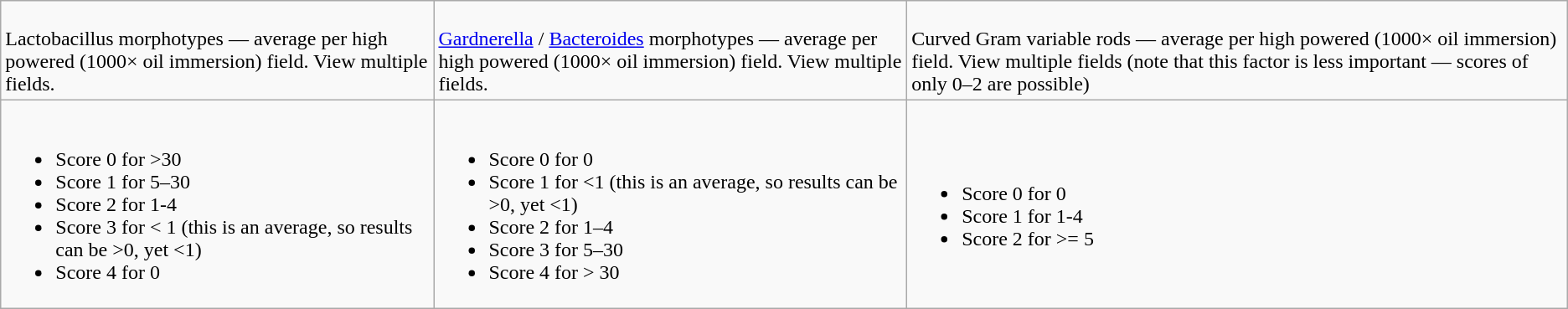<table class="wikitable">
<tr>
<td><br>Lactobacillus morphotypes — average per high powered (1000× oil immersion) field. View multiple fields.</td>
<td><br><a href='#'>Gardnerella</a> / <a href='#'>Bacteroides</a> morphotypes — average per high powered (1000× oil immersion) field. View multiple fields.</td>
<td><br>Curved Gram variable rods — average per high powered (1000× oil immersion) field. View multiple fields (note that this factor is less important — scores of only 0–2 are possible)</td>
</tr>
<tr>
<td><br><ul><li>Score 0 for >30</li><li>Score 1 for 5–30</li><li>Score 2 for 1-4</li><li>Score 3 for < 1 (this is an average, so results can be >0, yet <1)</li><li>Score 4 for 0</li></ul></td>
<td><br><ul><li>Score 0 for 0</li><li>Score 1 for <1 (this is an average, so results can be >0, yet <1)</li><li>Score 2 for 1–4</li><li>Score 3 for 5–30</li><li>Score 4 for > 30</li></ul></td>
<td><br><ul><li>Score 0 for 0</li><li>Score 1 for 1-4</li><li>Score 2 for >= 5</li></ul></td>
</tr>
</table>
